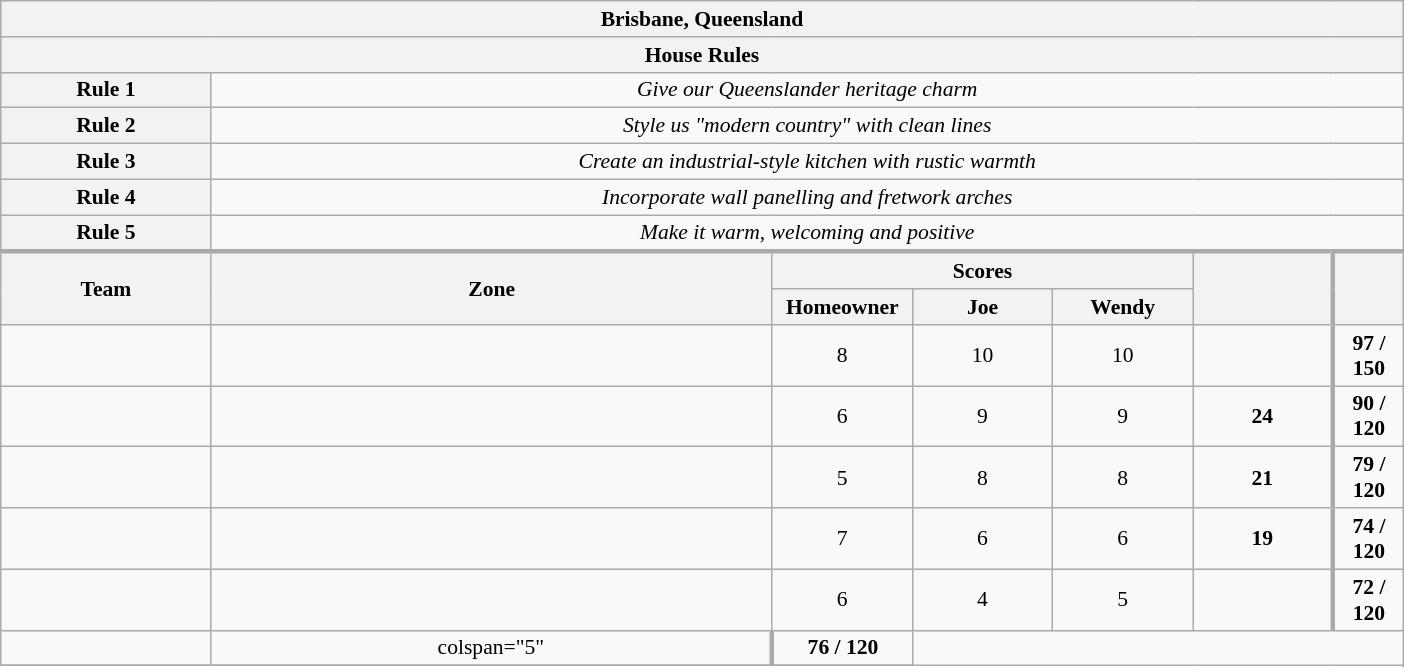<table class="wikitable plainrowheaders" style="text-align:center; font-size:90%; width:65em;">
<tr>
<th colspan="7" >Brisbane, Queensland</th>
</tr>
<tr>
<th colspan="7">House Rules</th>
</tr>
<tr>
<th>Rule 1</th>
<td colspan="6"><em>Give our Queenslander heritage charm</em></td>
</tr>
<tr>
<th>Rule 2</th>
<td colspan="6"><em>Style us "modern country" with clean lines</em></td>
</tr>
<tr>
<th>Rule 3</th>
<td colspan="6"><em>Create an industrial-style kitchen with rustic warmth</em></td>
</tr>
<tr>
<th>Rule 4</th>
<td colspan="6"><em>Incorporate wall panelling and fretwork arches</em></td>
</tr>
<tr>
<th>Rule 5</th>
<td colspan="6"><em>Make it warm, welcoming and positive</em></td>
</tr>
<tr style="border-top:3px solid #aaa;">
<th rowspan="2">Team</th>
<th rowspan="2" style="width:40%;">Zone</th>
<th colspan="3" style="width:40%;">Scores</th>
<th rowspan="2" style="width:10%;"></th>
<th rowspan="2" style="width:10%; border-left:3px solid #aaa;"></th>
</tr>
<tr>
<th style="width:10%;">Homeowner</th>
<th style="width:10%;">Joe</th>
<th style="width:10%;">Wendy</th>
</tr>
<tr>
<td style="width:15%;"></td>
<td></td>
<td>8</td>
<td>10</td>
<td>10</td>
<td></td>
<td style="border-left:3px solid #aaa;"><strong>97 / 150</strong></td>
</tr>
<tr>
<td style="width:15%;"></td>
<td></td>
<td>6</td>
<td>9</td>
<td>9</td>
<td><strong>24</strong></td>
<td style="border-left:3px solid #aaa;"><strong>90 / 120</strong></td>
</tr>
<tr>
<td style="width:15%;"></td>
<td></td>
<td>5</td>
<td>8</td>
<td>8</td>
<td><strong>21</strong></td>
<td style="border-left:3px solid #aaa;"><strong>79 / 120</strong></td>
</tr>
<tr>
<td style="width:15%;"></td>
<td></td>
<td>7</td>
<td>6</td>
<td>6</td>
<td><strong>19</strong></td>
<td style="border-left:3px solid #aaa;"><strong>74 / 120</strong></td>
</tr>
<tr>
<td style="width:15%;"></td>
<td></td>
<td>6</td>
<td>4</td>
<td>5</td>
<td></td>
<td style="border-left:3px solid #aaa;"><strong>72 / 120</strong></td>
</tr>
<tr>
<td style="width:15%;"></td>
<td>colspan="5" </td>
<td style="border-left:3px solid #aaa;"><strong>76 / 120</strong></td>
</tr>
<tr>
</tr>
</table>
